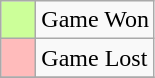<table class="wikitable">
<tr>
<td style="background:#CCFF99; width:1em"></td>
<td>Game Won</td>
</tr>
<tr>
<td style="background:#FFBBBB; width:1em"></td>
<td>Game Lost</td>
</tr>
<tr>
</tr>
</table>
